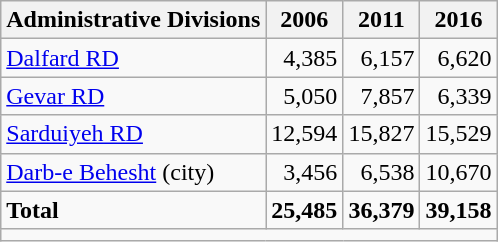<table class="wikitable">
<tr>
<th>Administrative Divisions</th>
<th>2006</th>
<th>2011</th>
<th>2016</th>
</tr>
<tr>
<td><a href='#'>Dalfard RD</a></td>
<td style="text-align: right;">4,385</td>
<td style="text-align: right;">6,157</td>
<td style="text-align: right;">6,620</td>
</tr>
<tr>
<td><a href='#'>Gevar RD</a></td>
<td style="text-align: right;">5,050</td>
<td style="text-align: right;">7,857</td>
<td style="text-align: right;">6,339</td>
</tr>
<tr>
<td><a href='#'>Sarduiyeh RD</a></td>
<td style="text-align: right;">12,594</td>
<td style="text-align: right;">15,827</td>
<td style="text-align: right;">15,529</td>
</tr>
<tr>
<td><a href='#'>Darb-e Behesht</a> (city)</td>
<td style="text-align: right;">3,456</td>
<td style="text-align: right;">6,538</td>
<td style="text-align: right;">10,670</td>
</tr>
<tr>
<td><strong>Total</strong></td>
<td style="text-align: right;"><strong>25,485</strong></td>
<td style="text-align: right;"><strong>36,379</strong></td>
<td style="text-align: right;"><strong>39,158</strong></td>
</tr>
<tr>
<td colspan=4></td>
</tr>
</table>
